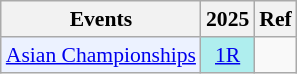<table class="wikitable" style="font-size: 90%; text-align:center">
<tr>
<th>Events</th>
<th>2025</th>
<th>Ref</th>
</tr>
<tr>
<td bgcolor="#ECF2FF"; align="left"><a href='#'>Asian Championships</a></td>
<td bgcolor=AFEEEE><a href='#'>1R</a></td>
<td></td>
</tr>
</table>
